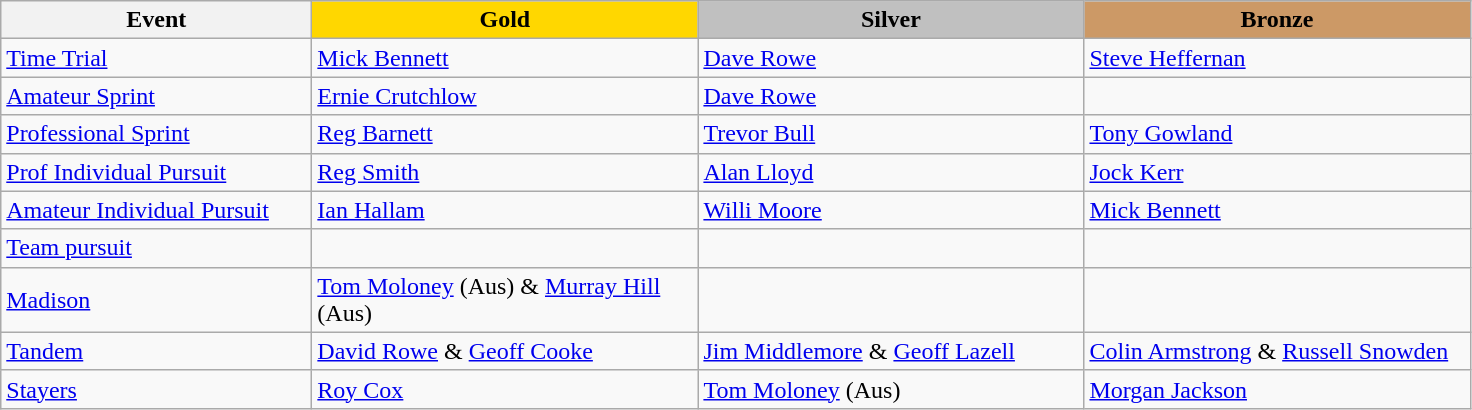<table class="wikitable" style="font-size: 100%">
<tr>
<th width=200>Event</th>
<th width=250 style="background-color: gold;">Gold</th>
<th width=250 style="background-color: silver;">Silver</th>
<th width=250 style="background-color: #cc9966;">Bronze</th>
</tr>
<tr>
<td><a href='#'>Time Trial</a></td>
<td><a href='#'>Mick Bennett</a></td>
<td><a href='#'>Dave Rowe</a></td>
<td><a href='#'>Steve Heffernan</a></td>
</tr>
<tr>
<td><a href='#'>Amateur Sprint</a></td>
<td><a href='#'>Ernie Crutchlow</a></td>
<td><a href='#'>Dave Rowe</a></td>
<td></td>
</tr>
<tr>
<td><a href='#'>Professional Sprint</a></td>
<td><a href='#'>Reg Barnett</a></td>
<td><a href='#'>Trevor Bull</a></td>
<td><a href='#'>Tony Gowland</a></td>
</tr>
<tr>
<td><a href='#'>Prof Individual Pursuit</a></td>
<td><a href='#'>Reg Smith</a></td>
<td><a href='#'>Alan Lloyd</a></td>
<td><a href='#'>Jock Kerr</a></td>
</tr>
<tr>
<td><a href='#'>Amateur Individual Pursuit</a></td>
<td><a href='#'>Ian Hallam</a></td>
<td><a href='#'>Willi Moore</a></td>
<td><a href='#'>Mick Bennett</a></td>
</tr>
<tr>
<td><a href='#'>Team pursuit</a></td>
<td></td>
<td></td>
<td></td>
</tr>
<tr>
<td><a href='#'>Madison</a></td>
<td><a href='#'>Tom Moloney</a> (Aus) & <a href='#'>Murray Hill</a> (Aus)</td>
<td></td>
<td></td>
</tr>
<tr>
<td><a href='#'>Tandem</a></td>
<td><a href='#'>David Rowe</a> & <a href='#'>Geoff Cooke</a></td>
<td><a href='#'>Jim Middlemore</a> & <a href='#'>Geoff Lazell</a></td>
<td><a href='#'>Colin Armstrong</a> & <a href='#'>Russell Snowden</a></td>
</tr>
<tr>
<td><a href='#'>Stayers</a></td>
<td><a href='#'>Roy Cox</a></td>
<td><a href='#'>Tom Moloney</a> (Aus)</td>
<td><a href='#'>Morgan Jackson</a></td>
</tr>
</table>
